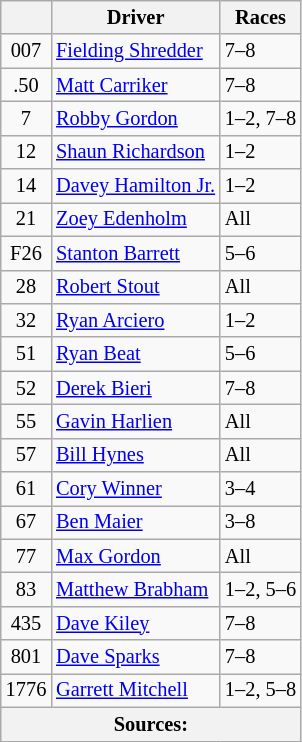<table class="wikitable" style="font-size: 85%">
<tr>
<th></th>
<th>Driver</th>
<th>Races</th>
</tr>
<tr>
<td align=center>007</td>
<td> <a href='#'>Fielding Shredder</a></td>
<td>7–8</td>
</tr>
<tr>
<td align=center>.50</td>
<td> <a href='#'>Matt Carriker</a></td>
<td>7–8</td>
</tr>
<tr>
<td align=center>7</td>
<td> <a href='#'>Robby Gordon</a></td>
<td>1–2, 7–8</td>
</tr>
<tr>
<td align=center>12</td>
<td> <a href='#'>Shaun Richardson</a></td>
<td>1–2</td>
</tr>
<tr>
<td align=center>14</td>
<td> <a href='#'>Davey Hamilton Jr.</a></td>
<td>1–2</td>
</tr>
<tr>
<td align=center>21</td>
<td> <a href='#'>Zoey Edenholm</a></td>
<td>All</td>
</tr>
<tr>
<td align=center>F26</td>
<td> <a href='#'>Stanton Barrett</a></td>
<td>5–6</td>
</tr>
<tr>
<td align=center>28</td>
<td> <a href='#'>Robert Stout</a></td>
<td>All</td>
</tr>
<tr>
<td align=center>32</td>
<td> <a href='#'>Ryan Arciero</a></td>
<td>1–2</td>
</tr>
<tr>
<td align=center>51</td>
<td> <a href='#'>Ryan Beat</a></td>
<td>5–6</td>
</tr>
<tr>
<td align=center>52</td>
<td> <a href='#'>Derek Bieri</a></td>
<td>7–8</td>
</tr>
<tr>
<td align=center>55</td>
<td> <a href='#'>Gavin Harlien</a></td>
<td>All</td>
</tr>
<tr>
<td align=center>57</td>
<td> <a href='#'>Bill Hynes</a></td>
<td>All</td>
</tr>
<tr>
<td align=center>61</td>
<td> <a href='#'>Cory Winner</a></td>
<td>3–4</td>
</tr>
<tr>
<td align=center>67</td>
<td> <a href='#'>Ben Maier</a></td>
<td>3–8</td>
</tr>
<tr>
<td align=center>77</td>
<td> <a href='#'>Max Gordon</a></td>
<td>All</td>
</tr>
<tr>
<td align=center>83</td>
<td> <a href='#'>Matthew Brabham</a></td>
<td>1–2, 5–6</td>
</tr>
<tr>
<td align=center>435</td>
<td> <a href='#'>Dave Kiley</a></td>
<td>7–8</td>
</tr>
<tr>
<td align=center>801</td>
<td> <a href='#'>Dave Sparks</a></td>
<td>7–8</td>
</tr>
<tr>
<td align=center>1776</td>
<td> <a href='#'>Garrett Mitchell</a></td>
<td>1–2, 5–8</td>
</tr>
<tr>
<th colspan=3>Sources:</th>
</tr>
</table>
